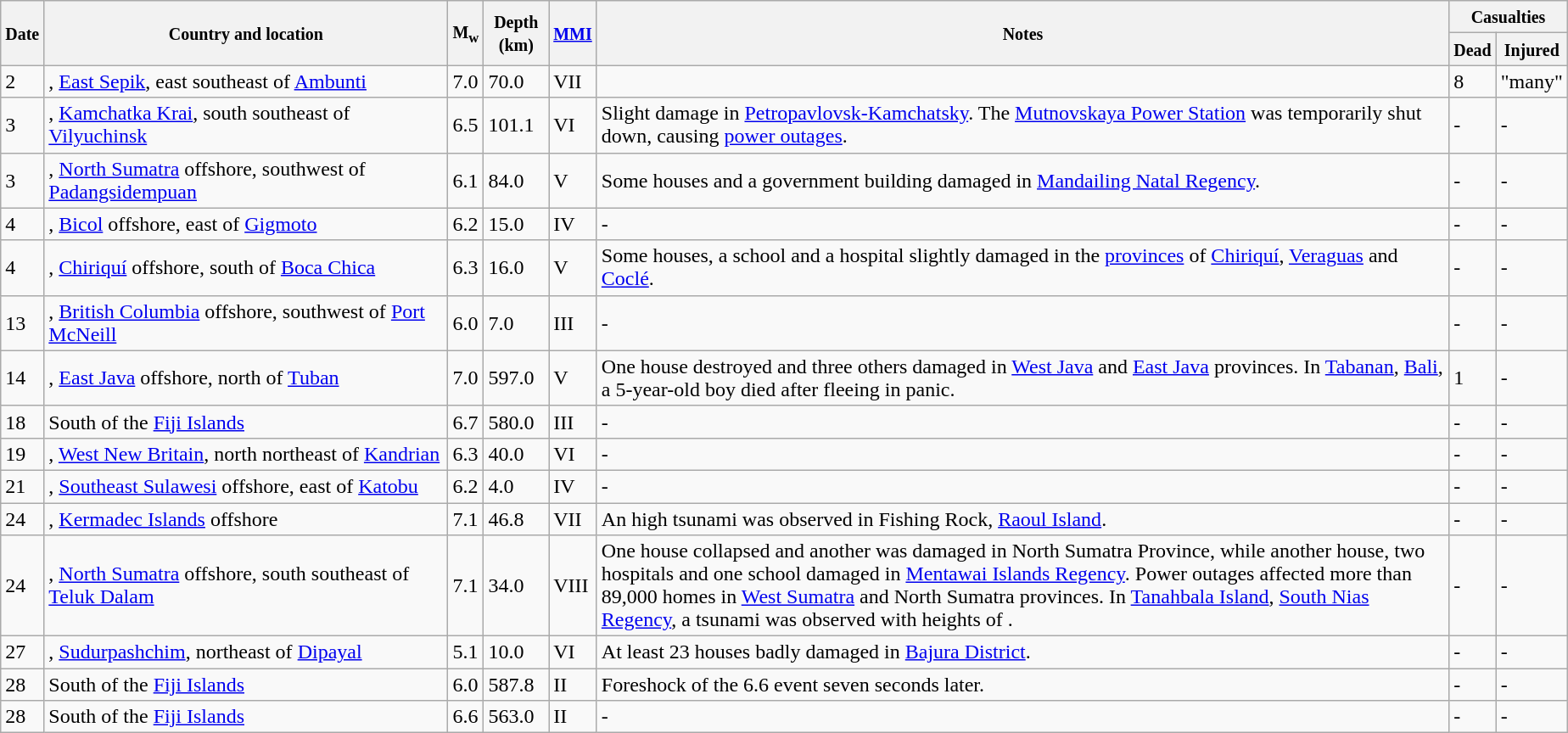<table class="wikitable sortable" style="border:1px black;  margin-left:1em;">
<tr>
<th rowspan="2"><small>Date</small></th>
<th rowspan="2" style="width: 310px"><small>Country and location</small></th>
<th rowspan="2"><small>M<sub>w</sub></small></th>
<th rowspan="2"><small>Depth (km)</small></th>
<th rowspan="2"><small><a href='#'>MMI</a></small></th>
<th rowspan="2" class="unsortable"><small>Notes</small></th>
<th colspan="2"><small>Casualties</small></th>
</tr>
<tr>
<th><small>Dead</small></th>
<th><small>Injured</small></th>
</tr>
<tr>
<td>2</td>
<td>, <a href='#'>East Sepik</a>,  east southeast of <a href='#'>Ambunti</a></td>
<td>7.0</td>
<td>70.0</td>
<td>VII</td>
<td></td>
<td>8</td>
<td>"many"</td>
</tr>
<tr>
<td>3</td>
<td>, <a href='#'>Kamchatka Krai</a>,  south southeast of <a href='#'>Vilyuchinsk</a></td>
<td>6.5</td>
<td>101.1</td>
<td>VI</td>
<td>Slight damage in <a href='#'>Petropavlovsk-Kamchatsky</a>. The <a href='#'>Mutnovskaya Power Station</a> was temporarily shut down, causing <a href='#'>power outages</a>.</td>
<td>-</td>
<td>-</td>
</tr>
<tr>
<td>3</td>
<td>, <a href='#'>North Sumatra</a> offshore,  southwest of <a href='#'>Padangsidempuan</a></td>
<td>6.1</td>
<td>84.0</td>
<td>V</td>
<td>Some houses and a government building damaged in <a href='#'>Mandailing Natal Regency</a>.</td>
<td>-</td>
<td>-</td>
</tr>
<tr>
<td>4</td>
<td>, <a href='#'>Bicol</a> offshore,  east of <a href='#'>Gigmoto</a></td>
<td>6.2</td>
<td>15.0</td>
<td>IV</td>
<td>-</td>
<td>-</td>
<td>-</td>
</tr>
<tr>
<td>4</td>
<td>, <a href='#'>Chiriquí</a> offshore,  south of <a href='#'>Boca Chica</a></td>
<td>6.3</td>
<td>16.0</td>
<td>V</td>
<td>Some houses, a school and a hospital slightly damaged in the <a href='#'>provinces</a> of <a href='#'>Chiriquí</a>, <a href='#'>Veraguas</a> and <a href='#'>Coclé</a>.</td>
<td>-</td>
<td>-</td>
</tr>
<tr>
<td>13</td>
<td>, <a href='#'>British Columbia</a> offshore,  southwest of <a href='#'>Port McNeill</a></td>
<td>6.0</td>
<td>7.0</td>
<td>III</td>
<td>-</td>
<td>-</td>
<td>-</td>
</tr>
<tr>
<td>14</td>
<td>, <a href='#'>East Java</a> offshore,  north of <a href='#'>Tuban</a></td>
<td>7.0</td>
<td>597.0</td>
<td>V</td>
<td>One house destroyed and three others damaged in <a href='#'>West Java</a> and <a href='#'>East Java</a> provinces. In <a href='#'>Tabanan</a>, <a href='#'>Bali</a>, a 5-year-old boy died after fleeing in panic.</td>
<td>1</td>
<td>-</td>
</tr>
<tr>
<td>18</td>
<td>South of the <a href='#'>Fiji Islands</a></td>
<td>6.7</td>
<td>580.0</td>
<td>III</td>
<td>-</td>
<td>-</td>
<td>-</td>
</tr>
<tr>
<td>19</td>
<td>, <a href='#'>West New Britain</a>,  north northeast of <a href='#'>Kandrian</a></td>
<td>6.3</td>
<td>40.0</td>
<td>VI</td>
<td>-</td>
<td>-</td>
<td>-</td>
</tr>
<tr>
<td>21</td>
<td>, <a href='#'>Southeast Sulawesi</a> offshore,  east of <a href='#'>Katobu</a></td>
<td>6.2</td>
<td>4.0</td>
<td>IV</td>
<td>-</td>
<td>-</td>
<td>-</td>
</tr>
<tr>
<td>24</td>
<td>, <a href='#'>Kermadec Islands</a> offshore</td>
<td>7.1</td>
<td>46.8</td>
<td>VII</td>
<td>An  high tsunami was observed in Fishing Rock, <a href='#'>Raoul Island</a>.</td>
<td>-</td>
<td>-</td>
</tr>
<tr>
<td>24</td>
<td>, <a href='#'>North Sumatra</a> offshore,  south southeast of <a href='#'>Teluk Dalam</a></td>
<td>7.1</td>
<td>34.0</td>
<td>VIII</td>
<td>One house collapsed and another was damaged in North Sumatra Province, while another house, two hospitals and one school damaged in <a href='#'>Mentawai Islands Regency</a>. Power outages affected more than 89,000 homes in <a href='#'>West Sumatra</a> and North Sumatra provinces. In <a href='#'>Tanahbala Island</a>, <a href='#'>South Nias Regency</a>, a tsunami was observed with heights of .</td>
<td>-</td>
<td>-</td>
</tr>
<tr>
<td>27</td>
<td>, <a href='#'>Sudurpashchim</a>,  northeast of <a href='#'>Dipayal</a></td>
<td>5.1</td>
<td>10.0</td>
<td>VI</td>
<td>At least 23 houses badly damaged in <a href='#'>Bajura District</a>.</td>
<td>-</td>
<td>-</td>
</tr>
<tr>
<td>28</td>
<td>South of the <a href='#'>Fiji Islands</a></td>
<td>6.0</td>
<td>587.8</td>
<td>II</td>
<td>Foreshock of the 6.6 event seven seconds later.</td>
<td>-</td>
<td>-</td>
</tr>
<tr>
<td>28</td>
<td>South of the <a href='#'>Fiji Islands</a></td>
<td>6.6</td>
<td>563.0</td>
<td>II</td>
<td>-</td>
<td>-</td>
<td>-</td>
</tr>
<tr>
</tr>
</table>
